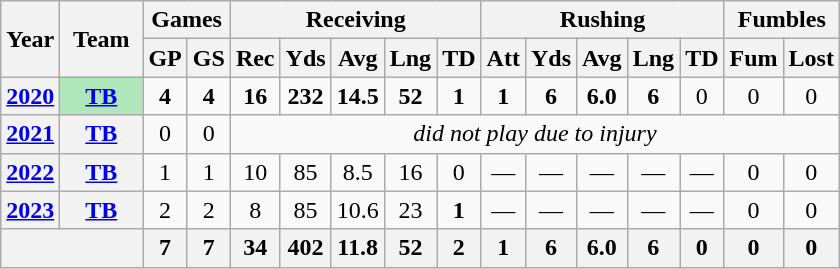<table class=wikitable style="text-align:center;">
<tr>
<th rowspan="2">Year</th>
<th rowspan="2">Team</th>
<th colspan="2">Games</th>
<th colspan="5">Receiving</th>
<th colspan="5">Rushing</th>
<th colspan="2">Fumbles</th>
</tr>
<tr>
<th>GP</th>
<th>GS</th>
<th>Rec</th>
<th>Yds</th>
<th>Avg</th>
<th>Lng</th>
<th>TD</th>
<th>Att</th>
<th>Yds</th>
<th>Avg</th>
<th>Lng</th>
<th>TD</th>
<th>Fum</th>
<th>Lost</th>
</tr>
<tr>
<th><a href='#'>2020</a></th>
<th style="background:#afe6ba; width:3em;"><a href='#'>TB</a></th>
<td><strong>4</strong></td>
<td><strong>4</strong></td>
<td><strong>16</strong></td>
<td><strong>232</strong></td>
<td><strong>14.5</strong></td>
<td><strong>52</strong></td>
<td><strong>1</strong></td>
<td><strong>1</strong></td>
<td><strong>6</strong></td>
<td><strong>6.0</strong></td>
<td><strong>6</strong></td>
<td>0</td>
<td>0</td>
<td>0</td>
</tr>
<tr>
<th><a href='#'>2021</a></th>
<th><a href='#'>TB</a></th>
<td>0</td>
<td>0</td>
<td colspan="12"><em>did not play due to injury</em></td>
</tr>
<tr>
<th><a href='#'>2022</a></th>
<th><a href='#'>TB</a></th>
<td>1</td>
<td>1</td>
<td>10</td>
<td>85</td>
<td>8.5</td>
<td>16</td>
<td>0</td>
<td>—</td>
<td>—</td>
<td>—</td>
<td>—</td>
<td>—</td>
<td>0</td>
<td>0</td>
</tr>
<tr>
<th><a href='#'>2023</a></th>
<th><a href='#'>TB</a></th>
<td>2</td>
<td>2</td>
<td>8</td>
<td>85</td>
<td>10.6</td>
<td>23</td>
<td><strong>1</strong></td>
<td>—</td>
<td>—</td>
<td>—</td>
<td>—</td>
<td>—</td>
<td>0</td>
<td>0</td>
</tr>
<tr>
<th colspan="2"></th>
<th>7</th>
<th>7</th>
<th>34</th>
<th>402</th>
<th>11.8</th>
<th>52</th>
<th>2</th>
<th>1</th>
<th>6</th>
<th>6.0</th>
<th>6</th>
<th>0</th>
<th>0</th>
<th>0</th>
</tr>
</table>
